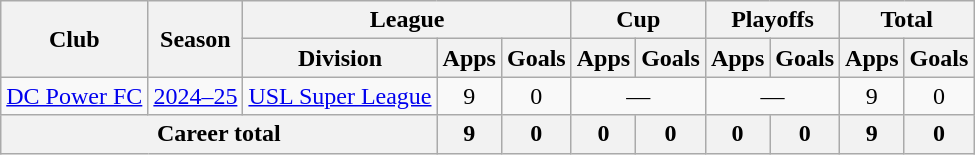<table class="wikitable" style="text-align: center;">
<tr>
<th rowspan="2">Club</th>
<th rowspan="2">Season</th>
<th colspan="3">League</th>
<th colspan="2">Cup</th>
<th colspan="2">Playoffs</th>
<th colspan="2">Total</th>
</tr>
<tr>
<th>Division</th>
<th>Apps</th>
<th>Goals</th>
<th>Apps</th>
<th>Goals</th>
<th>Apps</th>
<th>Goals</th>
<th>Apps</th>
<th>Goals</th>
</tr>
<tr>
<td><a href='#'>DC Power FC</a></td>
<td><a href='#'>2024–25</a></td>
<td><a href='#'>USL Super League</a></td>
<td>9</td>
<td>0</td>
<td colspan="2">—</td>
<td colspan="2">—</td>
<td>9</td>
<td>0</td>
</tr>
<tr>
<th colspan="3">Career total</th>
<th>9</th>
<th>0</th>
<th>0</th>
<th>0</th>
<th>0</th>
<th>0</th>
<th>9</th>
<th>0</th>
</tr>
</table>
